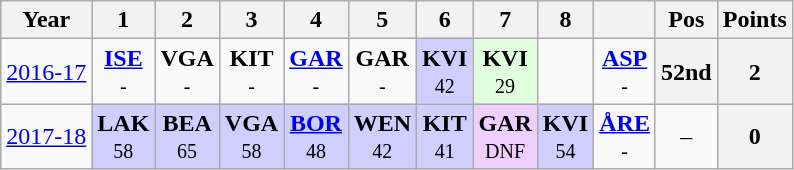<table class="wikitable" style="text-align:center;">
<tr>
<th>Year</th>
<th>1</th>
<th>2</th>
<th>3</th>
<th>4</th>
<th>5</th>
<th>6</th>
<th>7</th>
<th>8</th>
<th></th>
<th>Pos</th>
<th>Points</th>
</tr>
<tr>
<td><a href='#'>2016-17</a></td>
<td><strong><a href='#'>ISE</a></strong><br><small>-</small></td>
<td><strong>VGA</strong><br><small>-</small></td>
<td><strong>KIT</strong><br><small>-</small></td>
<td><strong><a href='#'>GAR</a></strong><br><small>-</small></td>
<td><strong>GAR</strong><br><small>-</small></td>
<td style="background:#CFCFFF;"><strong>KVI</strong><br><small>42</small></td>
<td style="background:#DFFFDF;"><strong>KVI</strong><br><small>29</small></td>
<td></td>
<td><strong><a href='#'>ASP</a></strong><br><small>-</small></td>
<th>52nd</th>
<th>2</th>
</tr>
<tr>
<td><a href='#'>2017-18</a></td>
<td style="background:#CFCFFF;"><strong>LAK</strong><br><small>58</small></td>
<td style="background:#CFCFFF;"><strong>BEA</strong><br><small>65</small></td>
<td style="background:#CFCFFF;"><strong>VGA</strong><br><small>58</small></td>
<td style="background:#CFCFFF;"><strong><a href='#'>BOR</a></strong><br><small>48</small></td>
<td style="background:#CFCFFF;"><strong>WEN</strong><br><small>42</small></td>
<td style="background:#CFCFFF;"><strong>KIT</strong><br><small>41</small></td>
<td style="background:#EFCFFF;"><strong>GAR</strong><br><small>DNF</small></td>
<td style="background:#CFCFFF;"><strong>KVI</strong><br><small>54</small></td>
<td><strong><a href='#'>ÅRE</a></strong><br><small>-</small></td>
<td>–</td>
<th>0</th>
</tr>
</table>
